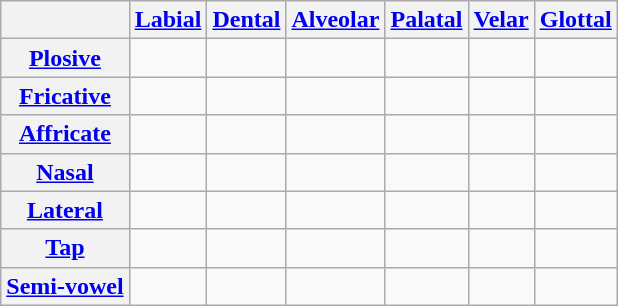<table class="wikitable">
<tr>
<th></th>
<th><a href='#'>Labial</a></th>
<th><a href='#'>Dental</a></th>
<th><a href='#'>Alveolar</a></th>
<th><a href='#'>Palatal</a></th>
<th><a href='#'>Velar</a></th>
<th><a href='#'>Glottal</a></th>
</tr>
<tr>
<th><strong><a href='#'>Plosive</a></strong></th>
<td>   </td>
<td></td>
<td></td>
<td></td>
<td> </td>
<td></td>
</tr>
<tr>
<th><strong><a href='#'>Fricative</a></strong></th>
<td></td>
<td></td>
<td></td>
<td></td>
<td></td>
<td></td>
</tr>
<tr>
<th><strong><a href='#'>Affricate</a></strong></th>
<td></td>
<td></td>
<td></td>
<td></td>
<td></td>
<td></td>
</tr>
<tr>
<th><strong><a href='#'>Nasal</a></strong></th>
<td></td>
<td></td>
<td></td>
<td></td>
<td></td>
<td></td>
</tr>
<tr>
<th><strong><a href='#'>Lateral</a></strong></th>
<td></td>
<td></td>
<td></td>
<td></td>
<td></td>
<td></td>
</tr>
<tr>
<th><strong><a href='#'>Tap</a></strong></th>
<td></td>
<td></td>
<td></td>
<td></td>
<td></td>
<td></td>
</tr>
<tr>
<th><strong><a href='#'>Semi-vowel</a></strong></th>
<td></td>
<td></td>
<td></td>
<td></td>
<td></td>
<td></td>
</tr>
</table>
